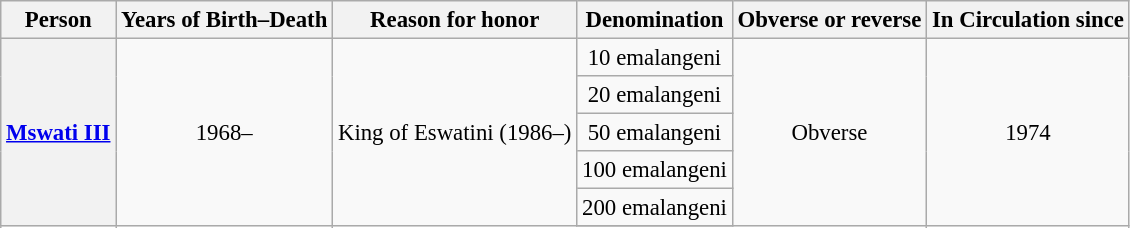<table class="wikitable" style="font-size: 95%; text-align:center;">
<tr>
<th>Person</th>
<th>Years of Birth–Death</th>
<th>Reason for honor</th>
<th>Denomination</th>
<th>Obverse or reverse</th>
<th>In Circulation since</th>
</tr>
<tr>
<th rowspan = 8><a href='#'>Mswati III</a></th>
<td rowspan = 8>1968–</td>
<td rowspan = 8>King of Eswatini (1986–)</td>
<td>10 emalangeni</td>
<td rowspan = 8>Obverse</td>
<td rowspan = 8>1974</td>
</tr>
<tr>
<td>20 emalangeni</td>
</tr>
<tr>
<td>50 emalangeni</td>
</tr>
<tr>
<td>100 emalangeni</td>
</tr>
<tr>
<td>200 emalangeni</td>
</tr>
<tr>
</tr>
</table>
